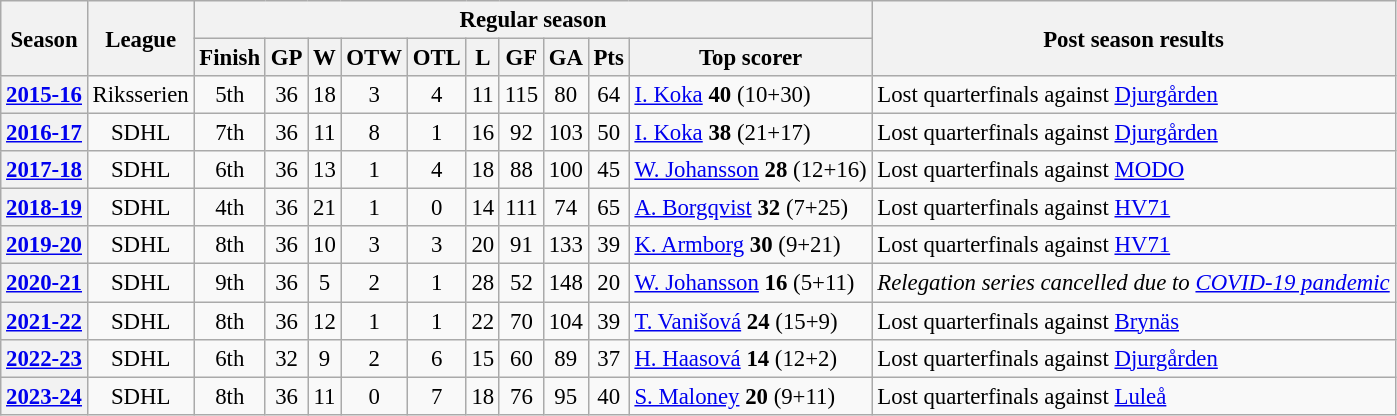<table class="wikitable" style="text-align: center; font-size: 95%">
<tr>
<th rowspan="2">Season</th>
<th rowspan="2">League</th>
<th colspan="10">Regular season</th>
<th rowspan="2">Post season results</th>
</tr>
<tr>
<th>Finish</th>
<th>GP</th>
<th>W</th>
<th>OTW</th>
<th>OTL</th>
<th>L</th>
<th>GF</th>
<th>GA</th>
<th>Pts</th>
<th>Top scorer</th>
</tr>
<tr>
<th><a href='#'>2015-16</a></th>
<td>Riksserien</td>
<td>5th</td>
<td>36</td>
<td>18</td>
<td>3</td>
<td>4</td>
<td>11</td>
<td>115</td>
<td>80</td>
<td>64</td>
<td align="left"> <a href='#'>I. Koka</a> <strong>40</strong> (10+30)</td>
<td align=left>Lost quarterfinals against <a href='#'>Djurgården</a></td>
</tr>
<tr>
<th><a href='#'>2016-17</a></th>
<td>SDHL</td>
<td>7th</td>
<td>36</td>
<td>11</td>
<td>8</td>
<td>1</td>
<td>16</td>
<td>92</td>
<td>103</td>
<td>50</td>
<td align="left"> <a href='#'>I. Koka</a>  <strong>38</strong> (21+17)</td>
<td align=left>Lost quarterfinals against <a href='#'>Djurgården</a></td>
</tr>
<tr>
<th><a href='#'>2017-18</a></th>
<td>SDHL</td>
<td>6th</td>
<td>36</td>
<td>13</td>
<td>1</td>
<td>4</td>
<td>18</td>
<td>88</td>
<td>100</td>
<td>45</td>
<td align="left"> <a href='#'>W. Johansson</a> <strong>28</strong> (12+16)</td>
<td align=left>Lost quarterfinals against <a href='#'>MODO</a></td>
</tr>
<tr>
<th><a href='#'>2018-19</a></th>
<td>SDHL</td>
<td>4th</td>
<td>36</td>
<td>21</td>
<td>1</td>
<td>0</td>
<td>14</td>
<td>111</td>
<td>74</td>
<td>65</td>
<td align="left"> <a href='#'>A. Borgqvist</a> <strong>32</strong> (7+25)</td>
<td align=left>Lost quarterfinals against <a href='#'>HV71</a></td>
</tr>
<tr>
<th><a href='#'>2019-20</a></th>
<td>SDHL</td>
<td>8th</td>
<td>36</td>
<td>10</td>
<td>3</td>
<td>3</td>
<td>20</td>
<td>91</td>
<td>133</td>
<td>39</td>
<td align="left"> <a href='#'>K. Armborg</a> <strong>30</strong> (9+21)</td>
<td align=left>Lost quarterfinals against <a href='#'>HV71</a></td>
</tr>
<tr>
<th><a href='#'>2020-21</a></th>
<td>SDHL</td>
<td>9th</td>
<td>36</td>
<td>5</td>
<td>2</td>
<td>1</td>
<td>28</td>
<td>52</td>
<td>148</td>
<td>20</td>
<td align="left"> <a href='#'>W. Johansson</a> <strong>16</strong> (5+11)</td>
<td align=left><em>Relegation series cancelled due to <a href='#'>COVID-19 pandemic</a></em></td>
</tr>
<tr>
<th><a href='#'>2021-22</a></th>
<td>SDHL</td>
<td>8th</td>
<td>36</td>
<td>12</td>
<td>1</td>
<td>1</td>
<td>22</td>
<td>70</td>
<td>104</td>
<td>39</td>
<td align="left"> <a href='#'>T. Vanišová</a> <strong>24</strong> (15+9)</td>
<td align=left>Lost quarterfinals against <a href='#'>Brynäs</a></td>
</tr>
<tr>
<th><a href='#'>2022-23</a></th>
<td>SDHL</td>
<td>6th</td>
<td>32</td>
<td>9</td>
<td>2</td>
<td>6</td>
<td>15</td>
<td>60</td>
<td>89</td>
<td>37</td>
<td align="left"> <a href='#'>H. Haasová</a> <strong>14</strong> (12+2)</td>
<td align=left>Lost quarterfinals against <a href='#'>Djurgården</a></td>
</tr>
<tr>
<th><a href='#'>2023-24</a></th>
<td>SDHL</td>
<td>8th</td>
<td>36</td>
<td>11</td>
<td>0</td>
<td>7</td>
<td>18</td>
<td>76</td>
<td>95</td>
<td>40</td>
<td align="left"> <a href='#'>S. Maloney</a> <strong>20</strong> (9+11)</td>
<td align=left>Lost quarterfinals against <a href='#'>Luleå</a></td>
</tr>
</table>
